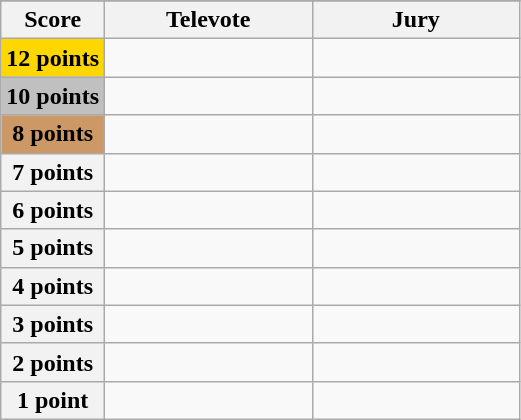<table class="wikitable">
<tr>
</tr>
<tr>
<th scope="col" width="20%">Score</th>
<th scope="col" width="40%">Televote</th>
<th scope="col" width="40%">Jury</th>
</tr>
<tr>
<th scope="row" style="Background:gold">12 points</th>
<td></td>
<td></td>
</tr>
<tr>
<th scope="row" style="background:silver">10 points</th>
<td></td>
<td></td>
</tr>
<tr>
<th scope="row" style="background:#CC9966">8 points</th>
<td></td>
<td></td>
</tr>
<tr>
<th scope="row">7 points</th>
<td></td>
<td></td>
</tr>
<tr>
<th scope="row">6 points</th>
<td></td>
<td></td>
</tr>
<tr>
<th scope="row">5 points</th>
<td></td>
<td></td>
</tr>
<tr>
<th scope="row">4 points</th>
<td></td>
<td></td>
</tr>
<tr>
<th scope="row">3 points</th>
<td></td>
<td></td>
</tr>
<tr>
<th scope="row">2 points</th>
<td></td>
<td></td>
</tr>
<tr>
<th scope="row">1 point</th>
<td></td>
<td></td>
</tr>
</table>
